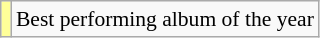<table class="wikitable plainrowheaders" style="font-size:90%;">
<tr>
<td bgcolor=#FFFF99 align=center></td>
<td>Best performing album of the year</td>
</tr>
</table>
